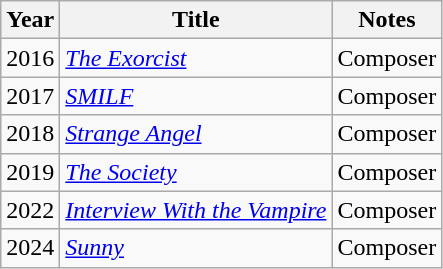<table class="wikitable sortable plainrowheaders">
<tr>
<th>Year</th>
<th>Title</th>
<th>Notes</th>
</tr>
<tr>
<td>2016</td>
<td><em><a href='#'>The Exorcist</a></em></td>
<td>Composer</td>
</tr>
<tr>
<td>2017</td>
<td><em><a href='#'>SMILF</a></em></td>
<td>Composer</td>
</tr>
<tr>
<td>2018</td>
<td><em><a href='#'>Strange Angel</a></em></td>
<td>Composer</td>
</tr>
<tr>
<td>2019</td>
<td><em><a href='#'>The Society</a></em></td>
<td>Composer</td>
</tr>
<tr>
<td>2022</td>
<td><em><a href='#'>Interview With the Vampire</a></em></td>
<td>Composer</td>
</tr>
<tr>
<td>2024</td>
<td><em><a href='#'>Sunny</a></em></td>
<td>Composer</td>
</tr>
</table>
